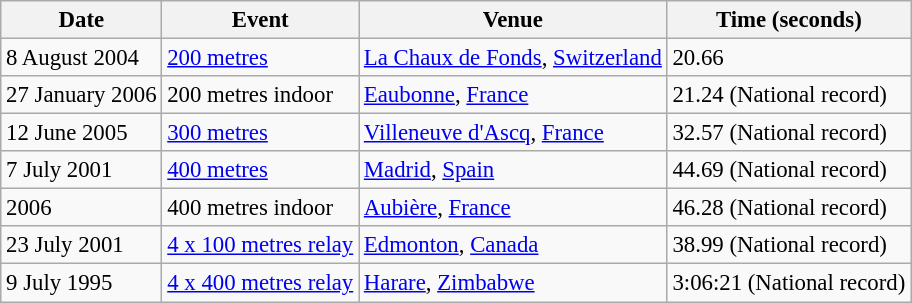<table class="wikitable" style="font-size: 95%;">
<tr>
<th>Date</th>
<th>Event</th>
<th>Venue</th>
<th>Time (seconds)</th>
</tr>
<tr>
<td>8 August 2004</td>
<td><a href='#'>200 metres</a></td>
<td><a href='#'>La Chaux de Fonds</a>, <a href='#'>Switzerland</a></td>
<td>20.66</td>
</tr>
<tr>
<td>27 January 2006</td>
<td>200 metres indoor</td>
<td><a href='#'>Eaubonne</a>, <a href='#'>France</a></td>
<td>21.24   (National record)</td>
</tr>
<tr>
<td>12 June 2005</td>
<td><a href='#'>300 metres</a></td>
<td><a href='#'>Villeneuve d'Ascq</a>, <a href='#'>France</a></td>
<td>32.57   (National record)</td>
</tr>
<tr>
<td>7 July 2001</td>
<td><a href='#'>400 metres</a></td>
<td><a href='#'>Madrid</a>, <a href='#'>Spain</a></td>
<td>44.69   (National record)</td>
</tr>
<tr>
<td>2006</td>
<td>400 metres indoor</td>
<td><a href='#'>Aubière</a>, <a href='#'>France</a></td>
<td>46.28   (National record)</td>
</tr>
<tr>
<td>23 July 2001</td>
<td><a href='#'>4 x 100 metres relay</a></td>
<td><a href='#'>Edmonton</a>, <a href='#'>Canada</a></td>
<td>38.99   (National record)</td>
</tr>
<tr>
<td>9 July 1995</td>
<td><a href='#'>4 x 400 metres relay</a></td>
<td><a href='#'>Harare</a>, <a href='#'>Zimbabwe</a></td>
<td>3:06:21 (National record)</td>
</tr>
</table>
